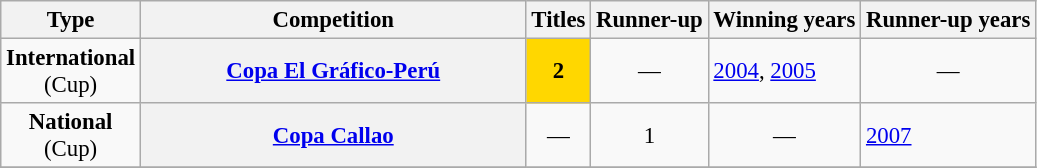<table class="wikitable plainrowheaders" style="font-size:95%; text-align:center;">
<tr>
<th>Type</th>
<th width=250px>Competition</th>
<th>Titles</th>
<th>Runner-up</th>
<th>Winning years</th>
<th>Runner-up years</th>
</tr>
<tr>
<td rowspan=1><strong>International</strong><br>(Cup)</td>
<th scope=col><a href='#'>Copa El Gráfico-Perú</a></th>
<td bgcolor="gold"><strong>2</strong></td>
<td style="text-align:center;">—</td>
<td align="left"><a href='#'>2004</a>, <a href='#'>2005</a></td>
<td style="text-align:center;">—</td>
</tr>
<tr>
<td rowspan=1><strong>National</strong><br>(Cup)</td>
<th scope=col><a href='#'>Copa Callao</a></th>
<td style="text-align:center;">—</td>
<td>1</td>
<td style="text-align:center;">—</td>
<td align="left"><a href='#'>2007</a></td>
</tr>
<tr>
</tr>
</table>
